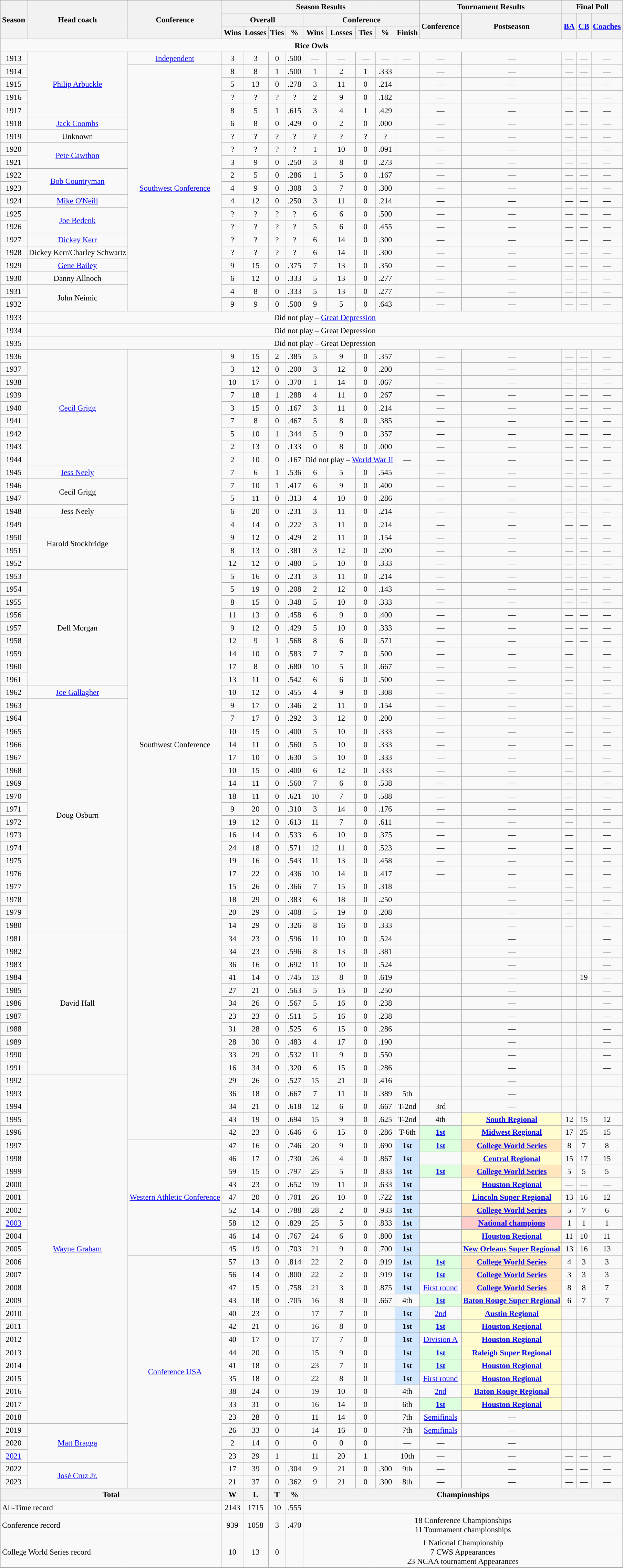<table class="wikitable" style="font-size:95%; text-align:center;">
<tr>
<th rowspan=3>Season</th>
<th rowspan=3>Head coach</th>
<th rowspan=3>Conference</th>
<th colspan=9>Season Results</th>
<th colspan=2>Tournament Results</th>
<th colspan=3>Final Poll</th>
</tr>
<tr>
<th colspan=4>Overall</th>
<th colspan=5>Conference</th>
<th rowspan=2>Conference</th>
<th rowspan=2>Postseason</th>
<th rowspan=2><a href='#'>BA</a></th>
<th rowspan=2><a href='#'>CB</a></th>
<th rowspan=2><a href='#'>Coaches</a></th>
</tr>
<tr>
<th>Wins</th>
<th>Losses</th>
<th>Ties</th>
<th>%</th>
<th>Wins</th>
<th>Losses</th>
<th>Ties</th>
<th>%</th>
<th>Finish</th>
</tr>
<tr>
<td colspan=17><strong>Rice Owls</strong></td>
</tr>
<tr>
<td>1913</td>
<td rowspan=5><a href='#'>Philip Arbuckle</a></td>
<td><a href='#'>Independent</a></td>
<td>3</td>
<td>3</td>
<td>0</td>
<td>.500</td>
<td>—</td>
<td>—</td>
<td>—</td>
<td>—</td>
<td>—</td>
<td>—</td>
<td>—</td>
<td>—</td>
<td>—</td>
<td>—</td>
</tr>
<tr>
<td>1914</td>
<td rowspan=19><a href='#'>Southwest Conference</a></td>
<td>8</td>
<td>8</td>
<td>1</td>
<td>.500</td>
<td>1</td>
<td>2</td>
<td>1</td>
<td>.333</td>
<td></td>
<td>—</td>
<td>—</td>
<td>—</td>
<td>—</td>
<td>—</td>
</tr>
<tr>
<td>1915</td>
<td>5</td>
<td>13</td>
<td>0</td>
<td>.278</td>
<td>3</td>
<td>11</td>
<td>0</td>
<td>.214</td>
<td></td>
<td>—</td>
<td>—</td>
<td>—</td>
<td>—</td>
<td>—</td>
</tr>
<tr>
<td>1916</td>
<td>?</td>
<td>?</td>
<td>?</td>
<td>?</td>
<td>2</td>
<td>9</td>
<td>0</td>
<td>.182</td>
<td></td>
<td>—</td>
<td>—</td>
<td>—</td>
<td>—</td>
<td>—</td>
</tr>
<tr>
<td>1917</td>
<td>8</td>
<td>5</td>
<td>1</td>
<td>.615</td>
<td>3</td>
<td>4</td>
<td>1</td>
<td>.429</td>
<td></td>
<td>—</td>
<td>—</td>
<td>—</td>
<td>—</td>
<td>—</td>
</tr>
<tr>
<td>1918</td>
<td><a href='#'>Jack Coombs</a></td>
<td>6</td>
<td>8</td>
<td>0</td>
<td>.429</td>
<td>0</td>
<td>2</td>
<td>0</td>
<td>.000</td>
<td></td>
<td>—</td>
<td>—</td>
<td>—</td>
<td>—</td>
<td>—</td>
</tr>
<tr>
<td>1919</td>
<td>Unknown</td>
<td>?</td>
<td>?</td>
<td>?</td>
<td>?</td>
<td>?</td>
<td>?</td>
<td>?</td>
<td>?</td>
<td></td>
<td>—</td>
<td>—</td>
<td>—</td>
<td>—</td>
<td>—</td>
</tr>
<tr>
<td>1920</td>
<td rowspan=2><a href='#'>Pete Cawthon</a></td>
<td>?</td>
<td>?</td>
<td>?</td>
<td>?</td>
<td>1</td>
<td>10</td>
<td>0</td>
<td>.091</td>
<td></td>
<td>—</td>
<td>—</td>
<td>—</td>
<td>—</td>
<td>—</td>
</tr>
<tr>
<td>1921</td>
<td>3</td>
<td>9</td>
<td>0</td>
<td>.250</td>
<td>3</td>
<td>8</td>
<td>0</td>
<td>.273</td>
<td></td>
<td>—</td>
<td>—</td>
<td>—</td>
<td>—</td>
<td>—</td>
</tr>
<tr>
<td>1922</td>
<td rowspan=2><a href='#'>Bob Countryman</a></td>
<td>2</td>
<td>5</td>
<td>0</td>
<td>.286</td>
<td>1</td>
<td>5</td>
<td>0</td>
<td>.167</td>
<td></td>
<td>—</td>
<td>—</td>
<td>—</td>
<td>—</td>
<td>—</td>
</tr>
<tr>
<td>1923</td>
<td>4</td>
<td>9</td>
<td>0</td>
<td>.308</td>
<td>3</td>
<td>7</td>
<td>0</td>
<td>.300</td>
<td></td>
<td>—</td>
<td>—</td>
<td>—</td>
<td>—</td>
<td>—</td>
</tr>
<tr>
<td>1924</td>
<td><a href='#'>Mike O'Neill</a></td>
<td>4</td>
<td>12</td>
<td>0</td>
<td>.250</td>
<td>3</td>
<td>11</td>
<td>0</td>
<td>.214</td>
<td></td>
<td>—</td>
<td>—</td>
<td>—</td>
<td>—</td>
<td>—</td>
</tr>
<tr>
<td>1925</td>
<td rowspan=2><a href='#'>Joe Bedenk</a></td>
<td>?</td>
<td>?</td>
<td>?</td>
<td>?</td>
<td>6</td>
<td>6</td>
<td>0</td>
<td>.500</td>
<td></td>
<td>—</td>
<td>—</td>
<td>—</td>
<td>—</td>
<td>—</td>
</tr>
<tr>
<td>1926</td>
<td>?</td>
<td>?</td>
<td>?</td>
<td>?</td>
<td>5</td>
<td>6</td>
<td>0</td>
<td>.455</td>
<td></td>
<td>—</td>
<td>—</td>
<td>—</td>
<td>—</td>
<td>—</td>
</tr>
<tr>
<td>1927</td>
<td><a href='#'>Dickey Kerr</a></td>
<td>?</td>
<td>?</td>
<td>?</td>
<td>?</td>
<td>6</td>
<td>14</td>
<td>0</td>
<td>.300</td>
<td></td>
<td>—</td>
<td>—</td>
<td>—</td>
<td>—</td>
<td>—</td>
</tr>
<tr>
<td>1928</td>
<td>Dickey Kerr/Charley Schwartz</td>
<td>?</td>
<td>?</td>
<td>?</td>
<td>?</td>
<td>6</td>
<td>14</td>
<td>0</td>
<td>.300</td>
<td></td>
<td>—</td>
<td>—</td>
<td>—</td>
<td>—</td>
<td>—</td>
</tr>
<tr>
<td>1929</td>
<td><a href='#'>Gene Bailey</a></td>
<td>9</td>
<td>15</td>
<td>0</td>
<td>.375</td>
<td>7</td>
<td>13</td>
<td>0</td>
<td>.350</td>
<td></td>
<td>—</td>
<td>—</td>
<td>—</td>
<td>—</td>
<td>—</td>
</tr>
<tr>
<td>1930</td>
<td>Danny Allnoch</td>
<td>6</td>
<td>12</td>
<td>0</td>
<td>.333</td>
<td>5</td>
<td>13</td>
<td>0</td>
<td>.277</td>
<td></td>
<td>—</td>
<td>—</td>
<td>—</td>
<td>—</td>
<td>—</td>
</tr>
<tr>
<td>1931</td>
<td rowspan=2>John Neimic</td>
<td>4</td>
<td>8</td>
<td>0</td>
<td>.333</td>
<td>5</td>
<td>13</td>
<td>0</td>
<td>.277</td>
<td></td>
<td>—</td>
<td>—</td>
<td>—</td>
<td>—</td>
<td>—</td>
</tr>
<tr>
<td>1932</td>
<td>9</td>
<td>9</td>
<td>0</td>
<td>.500</td>
<td>9</td>
<td>5</td>
<td>0</td>
<td>.643</td>
<td></td>
<td>—</td>
<td>—</td>
<td>—</td>
<td>—</td>
<td>—</td>
</tr>
<tr>
<td>1933</td>
<td colspan="17">Did not play – <a href='#'>Great Depression</a></td>
</tr>
<tr>
<td>1934</td>
<td colspan="17">Did not play – Great Depression</td>
</tr>
<tr>
<td>1935</td>
<td colspan="17">Did not play – Great Depression</td>
</tr>
<tr>
<td>1936</td>
<td rowspan=9><a href='#'>Cecil Grigg</a></td>
<td rowspan=61>Southwest Conference</td>
<td>9</td>
<td>15</td>
<td>2</td>
<td>.385</td>
<td>5</td>
<td>9</td>
<td>0</td>
<td>.357</td>
<td></td>
<td>—</td>
<td>—</td>
<td>—</td>
<td>—</td>
<td>—</td>
</tr>
<tr>
<td>1937</td>
<td>3</td>
<td>12</td>
<td>0</td>
<td>.200</td>
<td>3</td>
<td>12</td>
<td>0</td>
<td>.200</td>
<td></td>
<td>—</td>
<td>—</td>
<td>—</td>
<td>—</td>
<td>—</td>
</tr>
<tr>
<td>1938</td>
<td>10</td>
<td>17</td>
<td>0</td>
<td>.370</td>
<td>1</td>
<td>14</td>
<td>0</td>
<td>.067</td>
<td></td>
<td>—</td>
<td>—</td>
<td>—</td>
<td>—</td>
<td>—</td>
</tr>
<tr>
<td>1939</td>
<td>7</td>
<td>18</td>
<td>1</td>
<td>.288</td>
<td>4</td>
<td>11</td>
<td>0</td>
<td>.267</td>
<td></td>
<td>—</td>
<td>—</td>
<td>—</td>
<td>—</td>
<td>—</td>
</tr>
<tr>
<td>1940</td>
<td>3</td>
<td>15</td>
<td>0</td>
<td>.167</td>
<td>3</td>
<td>11</td>
<td>0</td>
<td>.214</td>
<td></td>
<td>—</td>
<td>—</td>
<td>—</td>
<td>—</td>
<td>—</td>
</tr>
<tr>
<td>1941</td>
<td>7</td>
<td>8</td>
<td>0</td>
<td>.467</td>
<td>5</td>
<td>8</td>
<td>0</td>
<td>.385</td>
<td></td>
<td>—</td>
<td>—</td>
<td>—</td>
<td>—</td>
<td>—</td>
</tr>
<tr>
<td>1942</td>
<td>5</td>
<td>10</td>
<td>1</td>
<td>.344</td>
<td>5</td>
<td>9</td>
<td>0</td>
<td>.357</td>
<td></td>
<td>—</td>
<td>—</td>
<td>—</td>
<td>—</td>
<td>—</td>
</tr>
<tr>
<td>1943</td>
<td>2</td>
<td>13</td>
<td>0</td>
<td>.133</td>
<td>0</td>
<td>8</td>
<td>0</td>
<td>.000</td>
<td></td>
<td>—</td>
<td>—</td>
<td>—</td>
<td>—</td>
<td>—</td>
</tr>
<tr>
<td>1944</td>
<td>2</td>
<td>10</td>
<td>0</td>
<td>.167</td>
<td colspan="4">Did not play – <a href='#'>World War II</a></td>
<td>—</td>
<td>—</td>
<td>—</td>
<td>—</td>
<td>—</td>
<td>—</td>
</tr>
<tr>
<td>1945</td>
<td><a href='#'>Jess Neely</a></td>
<td>7</td>
<td>6</td>
<td>1</td>
<td>.536</td>
<td>6</td>
<td>5</td>
<td>0</td>
<td>.545</td>
<td></td>
<td>—</td>
<td>—</td>
<td>—</td>
<td>—</td>
<td>—</td>
</tr>
<tr>
<td>1946</td>
<td rowspan=2>Cecil Grigg</td>
<td>7</td>
<td>10</td>
<td>1</td>
<td>.417</td>
<td>6</td>
<td>9</td>
<td>0</td>
<td>.400</td>
<td></td>
<td>—</td>
<td>—</td>
<td>—</td>
<td>—</td>
<td>—</td>
</tr>
<tr>
<td>1947</td>
<td>5</td>
<td>11</td>
<td>0</td>
<td>.313</td>
<td>4</td>
<td>10</td>
<td>0</td>
<td>.286</td>
<td></td>
<td>—</td>
<td>—</td>
<td>—</td>
<td>—</td>
<td>—</td>
</tr>
<tr>
<td>1948</td>
<td>Jess Neely</td>
<td>6</td>
<td>20</td>
<td>0</td>
<td>.231</td>
<td>3</td>
<td>11</td>
<td>0</td>
<td>.214</td>
<td></td>
<td>—</td>
<td>—</td>
<td>—</td>
<td>—</td>
<td>—</td>
</tr>
<tr>
<td>1949</td>
<td rowspan=4>Harold Stockbridge</td>
<td>4</td>
<td>14</td>
<td>0</td>
<td>.222</td>
<td>3</td>
<td>11</td>
<td>0</td>
<td>.214</td>
<td></td>
<td>—</td>
<td>—</td>
<td>—</td>
<td>—</td>
<td>—</td>
</tr>
<tr>
<td>1950</td>
<td>9</td>
<td>12</td>
<td>0</td>
<td>.429</td>
<td>2</td>
<td>11</td>
<td>0</td>
<td>.154</td>
<td></td>
<td>—</td>
<td>—</td>
<td>—</td>
<td>—</td>
<td>—</td>
</tr>
<tr>
<td>1951</td>
<td>8</td>
<td>13</td>
<td>0</td>
<td>.381</td>
<td>3</td>
<td>12</td>
<td>0</td>
<td>.200</td>
<td></td>
<td>—</td>
<td>—</td>
<td>—</td>
<td>—</td>
<td>—</td>
</tr>
<tr>
<td>1952</td>
<td>12</td>
<td>12</td>
<td>0</td>
<td>.480</td>
<td>5</td>
<td>10</td>
<td>0</td>
<td>.333</td>
<td></td>
<td>—</td>
<td>—</td>
<td>—</td>
<td>—</td>
<td>—</td>
</tr>
<tr>
<td>1953</td>
<td rowspan=9>Dell Morgan</td>
<td>5</td>
<td>16</td>
<td>0</td>
<td>.231</td>
<td>3</td>
<td>11</td>
<td>0</td>
<td>.214</td>
<td></td>
<td>—</td>
<td>—</td>
<td>—</td>
<td>—</td>
<td>—</td>
</tr>
<tr>
<td>1954</td>
<td>5</td>
<td>19</td>
<td>0</td>
<td>.208</td>
<td>2</td>
<td>12</td>
<td>0</td>
<td>.143</td>
<td></td>
<td>—</td>
<td>—</td>
<td>—</td>
<td>—</td>
<td>—</td>
</tr>
<tr>
<td>1955</td>
<td>8</td>
<td>15</td>
<td>0</td>
<td>.348</td>
<td>5</td>
<td>10</td>
<td>0</td>
<td>.333</td>
<td></td>
<td>—</td>
<td>—</td>
<td>—</td>
<td>—</td>
<td>—</td>
</tr>
<tr>
<td>1956</td>
<td>11</td>
<td>13</td>
<td>0</td>
<td>.458</td>
<td>6</td>
<td>9</td>
<td>0</td>
<td>.400</td>
<td></td>
<td>—</td>
<td>—</td>
<td>—</td>
<td>—</td>
<td>—</td>
</tr>
<tr>
<td>1957</td>
<td>9</td>
<td>12</td>
<td>0</td>
<td>.429</td>
<td>5</td>
<td>10</td>
<td>0</td>
<td>.333</td>
<td></td>
<td>—</td>
<td>—</td>
<td>—</td>
<td>—</td>
<td>—</td>
</tr>
<tr>
<td>1958</td>
<td>12</td>
<td>9</td>
<td>1</td>
<td>.568</td>
<td>8</td>
<td>6</td>
<td>0</td>
<td>.571</td>
<td></td>
<td>—</td>
<td>—</td>
<td>—</td>
<td>—</td>
<td>—</td>
</tr>
<tr>
<td>1959</td>
<td>14</td>
<td>10</td>
<td>0</td>
<td>.583</td>
<td>7</td>
<td>7</td>
<td>0</td>
<td>.500</td>
<td></td>
<td>—</td>
<td>—</td>
<td>—</td>
<td></td>
<td>—</td>
</tr>
<tr>
<td>1960</td>
<td>17</td>
<td>8</td>
<td>0</td>
<td>.680</td>
<td>10</td>
<td>5</td>
<td>0</td>
<td>.667</td>
<td></td>
<td>—</td>
<td>—</td>
<td>—</td>
<td></td>
<td>—</td>
</tr>
<tr>
<td>1961</td>
<td>13</td>
<td>11</td>
<td>0</td>
<td>.542</td>
<td>6</td>
<td>6</td>
<td>0</td>
<td>.500</td>
<td></td>
<td>—</td>
<td>—</td>
<td>—</td>
<td></td>
<td>—</td>
</tr>
<tr>
<td>1962</td>
<td><a href='#'>Joe Gallagher</a></td>
<td>10</td>
<td>12</td>
<td>0</td>
<td>.455</td>
<td>4</td>
<td>9</td>
<td>0</td>
<td>.308</td>
<td></td>
<td>—</td>
<td>—</td>
<td>—</td>
<td></td>
<td>—</td>
</tr>
<tr>
<td>1963</td>
<td rowspan=18>Doug Osburn</td>
<td>9</td>
<td>17</td>
<td>0</td>
<td>.346</td>
<td>2</td>
<td>11</td>
<td>0</td>
<td>.154</td>
<td></td>
<td>—</td>
<td>—</td>
<td>—</td>
<td></td>
<td>—</td>
</tr>
<tr>
<td>1964</td>
<td>7</td>
<td>17</td>
<td>0</td>
<td>.292</td>
<td>3</td>
<td>12</td>
<td>0</td>
<td>.200</td>
<td></td>
<td>—</td>
<td>—</td>
<td>—</td>
<td></td>
<td>—</td>
</tr>
<tr>
<td>1965</td>
<td>10</td>
<td>15</td>
<td>0</td>
<td>.400</td>
<td>5</td>
<td>10</td>
<td>0</td>
<td>.333</td>
<td></td>
<td>—</td>
<td>—</td>
<td>—</td>
<td></td>
<td>—</td>
</tr>
<tr>
<td>1966</td>
<td>14</td>
<td>11</td>
<td>0</td>
<td>.560</td>
<td>5</td>
<td>10</td>
<td>0</td>
<td>.333</td>
<td></td>
<td>—</td>
<td>—</td>
<td>—</td>
<td></td>
<td>—</td>
</tr>
<tr>
<td>1967</td>
<td>17</td>
<td>10</td>
<td>0</td>
<td>.630</td>
<td>5</td>
<td>10</td>
<td>0</td>
<td>.333</td>
<td></td>
<td>—</td>
<td>—</td>
<td>—</td>
<td></td>
<td>—</td>
</tr>
<tr>
<td>1968</td>
<td>10</td>
<td>15</td>
<td>0</td>
<td>.400</td>
<td>6</td>
<td>12</td>
<td>0</td>
<td>.333</td>
<td></td>
<td>—</td>
<td>—</td>
<td>—</td>
<td></td>
<td>—</td>
</tr>
<tr>
<td>1969</td>
<td>14</td>
<td>11</td>
<td>0</td>
<td>.560</td>
<td>7</td>
<td>6</td>
<td>0</td>
<td>.538</td>
<td></td>
<td>—</td>
<td>—</td>
<td>—</td>
<td></td>
<td>—</td>
</tr>
<tr>
<td>1970</td>
<td>18</td>
<td>11</td>
<td>0</td>
<td>.621</td>
<td>10</td>
<td>7</td>
<td>0</td>
<td>.588</td>
<td></td>
<td>—</td>
<td>—</td>
<td>—</td>
<td></td>
<td>—</td>
</tr>
<tr>
<td>1971</td>
<td>9</td>
<td>20</td>
<td>0</td>
<td>.310</td>
<td>3</td>
<td>14</td>
<td>0</td>
<td>.176</td>
<td></td>
<td>—</td>
<td>—</td>
<td>—</td>
<td></td>
<td>—</td>
</tr>
<tr>
<td>1972</td>
<td>19</td>
<td>12</td>
<td>0</td>
<td>.613</td>
<td>11</td>
<td>7</td>
<td>0</td>
<td>.611</td>
<td></td>
<td>—</td>
<td>—</td>
<td>—</td>
<td></td>
<td>—</td>
</tr>
<tr>
<td>1973</td>
<td>16</td>
<td>14</td>
<td>0</td>
<td>.533</td>
<td>6</td>
<td>10</td>
<td>0</td>
<td>.375</td>
<td></td>
<td>—</td>
<td>—</td>
<td>—</td>
<td></td>
<td>—</td>
</tr>
<tr>
<td>1974</td>
<td>24</td>
<td>18</td>
<td>0</td>
<td>.571</td>
<td>12</td>
<td>11</td>
<td>0</td>
<td>.523</td>
<td></td>
<td>—</td>
<td>—</td>
<td>—</td>
<td></td>
<td>—</td>
</tr>
<tr>
<td>1975</td>
<td>19</td>
<td>16</td>
<td>0</td>
<td>.543</td>
<td>11</td>
<td>13</td>
<td>0</td>
<td>.458</td>
<td></td>
<td>—</td>
<td>—</td>
<td>—</td>
<td></td>
<td>—</td>
</tr>
<tr>
<td>1976</td>
<td>17</td>
<td>22</td>
<td>0</td>
<td>.436</td>
<td>10</td>
<td>14</td>
<td>0</td>
<td>.417</td>
<td></td>
<td>—</td>
<td>—</td>
<td>—</td>
<td></td>
<td>—</td>
</tr>
<tr>
<td>1977</td>
<td>15</td>
<td>26</td>
<td>0</td>
<td>.366</td>
<td>7</td>
<td>15</td>
<td>0</td>
<td>.318</td>
<td></td>
<td></td>
<td>—</td>
<td>—</td>
<td></td>
<td>—</td>
</tr>
<tr>
<td>1978</td>
<td>18</td>
<td>29</td>
<td>0</td>
<td>.383</td>
<td>6</td>
<td>18</td>
<td>0</td>
<td>.250</td>
<td></td>
<td></td>
<td>—</td>
<td>—</td>
<td></td>
<td>—</td>
</tr>
<tr>
<td>1979</td>
<td>20</td>
<td>29</td>
<td>0</td>
<td>.408</td>
<td>5</td>
<td>19</td>
<td>0</td>
<td>.208</td>
<td></td>
<td></td>
<td>—</td>
<td>—</td>
<td></td>
<td>—</td>
</tr>
<tr>
<td>1980</td>
<td>14</td>
<td>29</td>
<td>0</td>
<td>.326</td>
<td>8</td>
<td>16</td>
<td>0</td>
<td>.333</td>
<td></td>
<td></td>
<td>—</td>
<td>—</td>
<td></td>
<td>—</td>
</tr>
<tr>
<td>1981</td>
<td rowspan=11>David Hall</td>
<td>34</td>
<td>23</td>
<td>0</td>
<td>.596</td>
<td>11</td>
<td>10</td>
<td>0</td>
<td>.524</td>
<td></td>
<td></td>
<td>—</td>
<td></td>
<td></td>
<td>—</td>
</tr>
<tr>
<td>1982</td>
<td>34</td>
<td>23</td>
<td>0</td>
<td>.596</td>
<td>8</td>
<td>13</td>
<td>0</td>
<td>.381</td>
<td></td>
<td></td>
<td>—</td>
<td></td>
<td></td>
<td>—</td>
</tr>
<tr>
<td>1983</td>
<td>36</td>
<td>16</td>
<td>0</td>
<td>.692</td>
<td>11</td>
<td>10</td>
<td>0</td>
<td>.524</td>
<td></td>
<td></td>
<td>—</td>
<td></td>
<td></td>
<td>—</td>
</tr>
<tr>
<td>1984</td>
<td>41</td>
<td>14</td>
<td>0</td>
<td>.745</td>
<td>13</td>
<td>8</td>
<td>0</td>
<td>.619</td>
<td></td>
<td></td>
<td>—</td>
<td></td>
<td>19</td>
<td>—</td>
</tr>
<tr>
<td>1985</td>
<td>27</td>
<td>21</td>
<td>0</td>
<td>.563</td>
<td>5</td>
<td>15</td>
<td>0</td>
<td>.250</td>
<td></td>
<td></td>
<td>—</td>
<td></td>
<td></td>
<td>—</td>
</tr>
<tr>
<td>1986</td>
<td>34</td>
<td>26</td>
<td>0</td>
<td>.567</td>
<td>5</td>
<td>16</td>
<td>0</td>
<td>.238</td>
<td></td>
<td></td>
<td>—</td>
<td></td>
<td></td>
<td>—</td>
</tr>
<tr>
<td>1987</td>
<td>23</td>
<td>23</td>
<td>0</td>
<td>.511</td>
<td>5</td>
<td>16</td>
<td>0</td>
<td>.238</td>
<td></td>
<td></td>
<td>—</td>
<td></td>
<td></td>
<td>—</td>
</tr>
<tr>
<td>1988</td>
<td>31</td>
<td>28</td>
<td>0</td>
<td>.525</td>
<td>6</td>
<td>15</td>
<td>0</td>
<td>.286</td>
<td></td>
<td></td>
<td>—</td>
<td></td>
<td></td>
<td>—</td>
</tr>
<tr>
<td>1989</td>
<td>28</td>
<td>30</td>
<td>0</td>
<td>.483</td>
<td>4</td>
<td>17</td>
<td>0</td>
<td>.190</td>
<td></td>
<td></td>
<td>—</td>
<td></td>
<td></td>
<td>—</td>
</tr>
<tr>
<td>1990</td>
<td>33</td>
<td>29</td>
<td>0</td>
<td>.532</td>
<td>11</td>
<td>9</td>
<td>0</td>
<td>.550</td>
<td></td>
<td></td>
<td>—</td>
<td></td>
<td></td>
<td>—</td>
</tr>
<tr>
<td>1991</td>
<td>16</td>
<td>34</td>
<td>0</td>
<td>.320</td>
<td>6</td>
<td>15</td>
<td>0</td>
<td>.286</td>
<td></td>
<td></td>
<td>—</td>
<td></td>
<td></td>
<td>—</td>
</tr>
<tr>
<td>1992</td>
<td rowspan=27><a href='#'>Wayne Graham</a></td>
<td>29</td>
<td>26</td>
<td>0</td>
<td>.527</td>
<td>15</td>
<td>21</td>
<td>0</td>
<td>.416</td>
<td></td>
<td></td>
<td>—</td>
<td></td>
<td></td>
<td></td>
</tr>
<tr>
<td>1993</td>
<td>36</td>
<td>18</td>
<td>0</td>
<td>.667</td>
<td>7</td>
<td>11</td>
<td>0</td>
<td>.389</td>
<td>5th</td>
<td></td>
<td>—</td>
<td></td>
<td></td>
<td></td>
</tr>
<tr>
<td>1994</td>
<td>34</td>
<td>21</td>
<td>0</td>
<td>.618</td>
<td>12</td>
<td>6</td>
<td>0</td>
<td>.667</td>
<td>T-2nd</td>
<td>3rd</td>
<td>—</td>
<td></td>
<td></td>
<td></td>
</tr>
<tr>
<td>1995</td>
<td>43</td>
<td>19</td>
<td>0</td>
<td>.694</td>
<td>15</td>
<td>9</td>
<td>0</td>
<td>.625</td>
<td>T-2nd</td>
<td>4th</td>
<td bgcolor="#fffdd0"><strong><a href='#'>South Regional</a></strong></td>
<td>12</td>
<td>15</td>
<td>12</td>
</tr>
<tr>
<td>1996</td>
<td>42</td>
<td>23</td>
<td>0</td>
<td>.646</td>
<td>6</td>
<td>15</td>
<td>0</td>
<td>.286</td>
<td>T-6th</td>
<td bgcolor="#DDFFDD"><strong><a href='#'>1st</a></strong> </td>
<td bgcolor="#fffdd0"><strong><a href='#'>Midwest Regional</a></strong></td>
<td>17</td>
<td>25</td>
<td>15</td>
</tr>
<tr>
<td>1997</td>
<td rowspan=9><a href='#'>Western Athletic Conference</a></td>
<td>47</td>
<td>16</td>
<td>0</td>
<td>.746</td>
<td>20</td>
<td>9</td>
<td>0</td>
<td>.690</td>
<td bgcolor="#D0E7FF"><strong>1st</strong></td>
<td bgcolor="#DDFFDD"><strong><a href='#'>1st</a></strong></td>
<td bgcolor="#FFE6BD"><strong><a href='#'>College World Series</a></strong></td>
<td>8</td>
<td>7</td>
<td>8</td>
</tr>
<tr>
<td>1998</td>
<td>46</td>
<td>17</td>
<td>0</td>
<td>.730</td>
<td>26</td>
<td>4</td>
<td>0</td>
<td>.867</td>
<td bgcolor="#D0E7FF"><strong>1st</strong></td>
<td></td>
<td bgcolor="#fffdd0"><strong><a href='#'>Central Regional</a></strong></td>
<td>15</td>
<td>17</td>
<td>15</td>
</tr>
<tr>
<td>1999</td>
<td>59</td>
<td>15</td>
<td>0</td>
<td>.797</td>
<td>25</td>
<td>5</td>
<td>0</td>
<td>.833</td>
<td bgcolor="#D0E7FF"><strong>1st</strong></td>
<td bgcolor="#DDFFDD"><strong><a href='#'>1st</a></strong></td>
<td bgcolor="#FFE6BD"><strong><a href='#'>College World Series</a></strong></td>
<td>5</td>
<td>5</td>
<td>5</td>
</tr>
<tr>
<td>2000</td>
<td>43</td>
<td>23</td>
<td>0</td>
<td>.652</td>
<td>19</td>
<td>11</td>
<td>0</td>
<td>.633</td>
<td bgcolor="#D0E7FF"><strong>1st</strong></td>
<td></td>
<td bgcolor="#fffdd0"><strong><a href='#'>Houston Regional</a></strong></td>
<td>—</td>
<td>—</td>
<td>—</td>
</tr>
<tr>
<td>2001</td>
<td>47</td>
<td>20</td>
<td>0</td>
<td>.701</td>
<td>26</td>
<td>10</td>
<td>0</td>
<td>.722</td>
<td bgcolor="#D0E7FF"><strong>1st</strong></td>
<td></td>
<td bgcolor="#fffdd0"><strong><a href='#'>Lincoln Super Regional</a></strong></td>
<td>13</td>
<td>16</td>
<td>12</td>
</tr>
<tr>
<td>2002</td>
<td>52</td>
<td>14</td>
<td>0</td>
<td>.788</td>
<td>28</td>
<td>2</td>
<td>0</td>
<td>.933</td>
<td bgcolor="#D0E7FF"><strong>1st</strong></td>
<td></td>
<td bgcolor="#FFE6BD"><strong><a href='#'>College World Series</a></strong></td>
<td>5</td>
<td>7</td>
<td>6</td>
</tr>
<tr>
<td><a href='#'>2003</a></td>
<td>58</td>
<td>12</td>
<td>0</td>
<td>.829</td>
<td>25</td>
<td>5</td>
<td>0</td>
<td>.833</td>
<td bgcolor="#D0E7FF"><strong>1st</strong></td>
<td></td>
<td bgcolor="#FFCCCC"><strong><a href='#'>National champions</a></strong></td>
<td>1</td>
<td>1</td>
<td>1</td>
</tr>
<tr>
<td>2004</td>
<td>46</td>
<td>14</td>
<td>0</td>
<td>.767</td>
<td>24</td>
<td>6</td>
<td>0</td>
<td>.800</td>
<td bgcolor="#D0E7FF"><strong>1st</strong></td>
<td></td>
<td bgcolor="#fffdd0"><strong><a href='#'>Houston Regional</a></strong></td>
<td>11</td>
<td>10</td>
<td>11</td>
</tr>
<tr>
<td>2005</td>
<td>45</td>
<td>19</td>
<td>0</td>
<td>.703</td>
<td>21</td>
<td>9</td>
<td>0</td>
<td>.700</td>
<td bgcolor="#D0E7FF"><strong>1st</strong></td>
<td></td>
<td bgcolor="#fffdd0"><strong><a href='#'>New Orleans Super Regional</a></strong></td>
<td>13</td>
<td>16</td>
<td>13</td>
</tr>
<tr>
<td>2006</td>
<td rowspan="18"><a href='#'>Conference USA</a></td>
<td>57</td>
<td>13</td>
<td>0</td>
<td>.814</td>
<td>22</td>
<td>2</td>
<td>0</td>
<td>.919</td>
<td bgcolor="#D0E7FF"><strong>1st</strong></td>
<td bgcolor="#DDFFDD"><strong><a href='#'>1st</a></strong></td>
<td bgcolor="#FFE6BD"><strong><a href='#'>College World Series</a></strong></td>
<td>4</td>
<td>3</td>
<td>3</td>
</tr>
<tr>
<td>2007</td>
<td>56</td>
<td>14</td>
<td>0</td>
<td>.800</td>
<td>22</td>
<td>2</td>
<td>0</td>
<td>.919</td>
<td bgcolor="#D0E7FF"><strong>1st</strong></td>
<td bgcolor="#DDFFDD"><strong><a href='#'>1st</a></strong></td>
<td bgcolor="#FFE6BD"><strong><a href='#'>College World Series</a></strong></td>
<td>3</td>
<td>3</td>
<td>3</td>
</tr>
<tr>
<td>2008</td>
<td>47</td>
<td>15</td>
<td>0</td>
<td>.758</td>
<td>21</td>
<td>3</td>
<td>0</td>
<td>.875</td>
<td bgcolor="#D0E7FF"><strong>1st</strong></td>
<td><a href='#'>First round</a></td>
<td bgcolor="#FFE6BD"><strong><a href='#'>College World Series</a></strong></td>
<td>8</td>
<td>8</td>
<td>7</td>
</tr>
<tr>
<td>2009</td>
<td>43</td>
<td>18</td>
<td>0</td>
<td>.705</td>
<td>16</td>
<td>8</td>
<td>0</td>
<td>.667</td>
<td>4th</td>
<td bgcolor="#DDFFDD"><strong><a href='#'>1st</a></strong></td>
<td bgcolor="#fffdd0"><strong><a href='#'>Baton Rouge Super Regional</a></strong></td>
<td>6</td>
<td>7</td>
<td>7</td>
</tr>
<tr>
<td>2010</td>
<td>40</td>
<td>23</td>
<td>0</td>
<td></td>
<td>17</td>
<td>7</td>
<td>0</td>
<td></td>
<td bgcolor="#D0E7FF"><strong>1st</strong></td>
<td><a href='#'>2nd</a></td>
<td bgcolor="#fffdd0"><strong><a href='#'>Austin Regional</a></strong></td>
<td></td>
<td></td>
<td></td>
</tr>
<tr>
<td>2011</td>
<td>42</td>
<td>21</td>
<td>0</td>
<td></td>
<td>16</td>
<td>8</td>
<td>0</td>
<td></td>
<td bgcolor="#D0E7FF"><strong>1st</strong></td>
<td bgcolor="#DDFFDD"><strong><a href='#'>1st</a></strong></td>
<td bgcolor="#fffdd0"><strong><a href='#'>Houston Regional</a></strong></td>
<td></td>
<td></td>
<td></td>
</tr>
<tr>
<td>2012</td>
<td>40</td>
<td>17</td>
<td>0</td>
<td></td>
<td>17</td>
<td>7</td>
<td>0</td>
<td></td>
<td bgcolor="#D0E7FF"><strong>1st</strong></td>
<td><a href='#'>Division A</a></td>
<td bgcolor="#fffdd0"><strong><a href='#'>Houston Regional</a></strong></td>
<td></td>
<td></td>
<td></td>
</tr>
<tr>
<td>2013</td>
<td>44</td>
<td>20</td>
<td>0</td>
<td></td>
<td>15</td>
<td>9</td>
<td>0</td>
<td></td>
<td bgcolor="#D0E7FF"><strong>1st</strong></td>
<td bgcolor="#DDFFDD"><strong><a href='#'>1st</a></strong></td>
<td bgcolor="#fffdd0"><strong><a href='#'>Raleigh Super Regional</a></strong></td>
<td></td>
<td></td>
<td></td>
</tr>
<tr>
<td>2014</td>
<td>41</td>
<td>18</td>
<td>0</td>
<td></td>
<td>23</td>
<td>7</td>
<td>0</td>
<td></td>
<td bgcolor="#D0E7FF"><strong>1st</strong></td>
<td bgcolor="#DDFFDD"><strong><a href='#'>1st</a></strong></td>
<td bgcolor="#fffdd0"><strong><a href='#'>Houston Regional</a></strong></td>
<td></td>
<td></td>
<td></td>
</tr>
<tr>
<td>2015</td>
<td>35</td>
<td>18</td>
<td>0</td>
<td></td>
<td>22</td>
<td>8</td>
<td>0</td>
<td></td>
<td bgcolor="#D0E7FF"><strong>1st</strong></td>
<td><a href='#'>First round</a></td>
<td bgcolor="#fffdd0"><strong><a href='#'>Houston Regional</a></strong></td>
<td></td>
<td></td>
<td></td>
</tr>
<tr>
<td>2016</td>
<td>38</td>
<td>24</td>
<td>0</td>
<td></td>
<td>19</td>
<td>10</td>
<td>0</td>
<td></td>
<td>4th</td>
<td><a href='#'>2nd</a></td>
<td bgcolor="#fffdd0"><strong><a href='#'>Baton Rouge Regional</a></strong></td>
<td></td>
<td></td>
<td></td>
</tr>
<tr>
<td>2017</td>
<td>33</td>
<td>31</td>
<td>0</td>
<td></td>
<td>16</td>
<td>14</td>
<td>0</td>
<td></td>
<td>6th</td>
<td bgcolor="#DDFFDD"><strong><a href='#'>1st</a></strong></td>
<td bgcolor="#fffdd0"><strong><a href='#'>Houston Regional</a></strong></td>
<td></td>
<td></td>
<td></td>
</tr>
<tr>
<td>2018</td>
<td>23</td>
<td>28</td>
<td>0</td>
<td></td>
<td>11</td>
<td>14</td>
<td>0</td>
<td></td>
<td>7th</td>
<td><a href='#'>Semifinals</a></td>
<td>—</td>
<td></td>
<td></td>
<td></td>
</tr>
<tr>
<td>2019</td>
<td rowspan=3><a href='#'>Matt Bragga</a></td>
<td>26</td>
<td>33</td>
<td>0</td>
<td></td>
<td>14</td>
<td>16</td>
<td>0</td>
<td></td>
<td>7th</td>
<td><a href='#'>Semifinals</a></td>
<td>—</td>
<td></td>
<td></td>
<td></td>
</tr>
<tr>
<td>2020</td>
<td>2</td>
<td>14</td>
<td>0</td>
<td></td>
<td>0</td>
<td>0</td>
<td>0</td>
<td></td>
<td>—</td>
<td>—</td>
<td>—</td>
<td></td>
<td></td>
<td></td>
</tr>
<tr>
<td><a href='#'>2021</a></td>
<td>23</td>
<td>29</td>
<td>1</td>
<td></td>
<td>11</td>
<td>20</td>
<td>1</td>
<td></td>
<td>10th</td>
<td>—</td>
<td>—</td>
<td>—</td>
<td>—</td>
<td>—</td>
</tr>
<tr>
<td>2022</td>
<td rowspan="2"><a href='#'>José Cruz Jr.</a></td>
<td>17</td>
<td>39</td>
<td>0</td>
<td>.304</td>
<td>9</td>
<td>21</td>
<td>0</td>
<td>.300</td>
<td>9th</td>
<td>—</td>
<td>—</td>
<td>—</td>
<td>—</td>
<td>—</td>
</tr>
<tr>
<td>2023</td>
<td>21</td>
<td>37</td>
<td>0</td>
<td>.362</td>
<td>9</td>
<td>21</td>
<td>0</td>
<td>.300</td>
<td>8th</td>
<td>—</td>
<td>—</td>
<td>—</td>
<td>—</td>
<td>—</td>
</tr>
<tr>
<th colspan="3">Total</th>
<th>W</th>
<th>L</th>
<th>T</th>
<th>%</th>
<th colspan="10">Championships</th>
</tr>
<tr>
<td colspan="3" style="text-align:left;">All-Time record </td>
<td>2143</td>
<td>1715</td>
<td>10</td>
<td>.555</td>
<td colspan="10"></td>
</tr>
<tr>
<td colspan="3" style="text-align:left;">Conference record</td>
<td>939</td>
<td>1058</td>
<td>3</td>
<td>.470</td>
<td colspan="10">18 Conference Championships<br>11 Tournament championships</td>
</tr>
<tr>
<td colspan="3" style="text-align:left;">College World Series record</td>
<td>10</td>
<td>13</td>
<td>0</td>
<td></td>
<td colspan="10">1 National Championship<br>7 CWS Appearances<br>23 NCAA tournament Appearances</td>
</tr>
<tr>
</tr>
</table>
